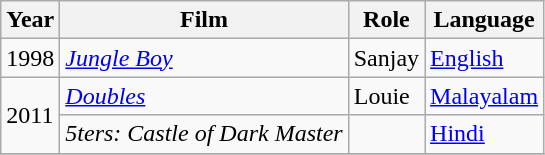<table class="wikitable sortable">
<tr>
<th>Year</th>
<th>Film</th>
<th>Role</th>
<th>Language</th>
</tr>
<tr>
<td>1998</td>
<td><em><a href='#'>Jungle Boy</a></em></td>
<td>Sanjay</td>
<td><a href='#'>English</a></td>
</tr>
<tr>
<td rowspan="2">2011</td>
<td><em><a href='#'>Doubles</a></em></td>
<td>Louie</td>
<td><a href='#'>Malayalam</a></td>
</tr>
<tr>
<td><em>5ters: Castle of Dark Master</em></td>
<td></td>
<td><a href='#'>Hindi</a></td>
</tr>
<tr>
</tr>
</table>
